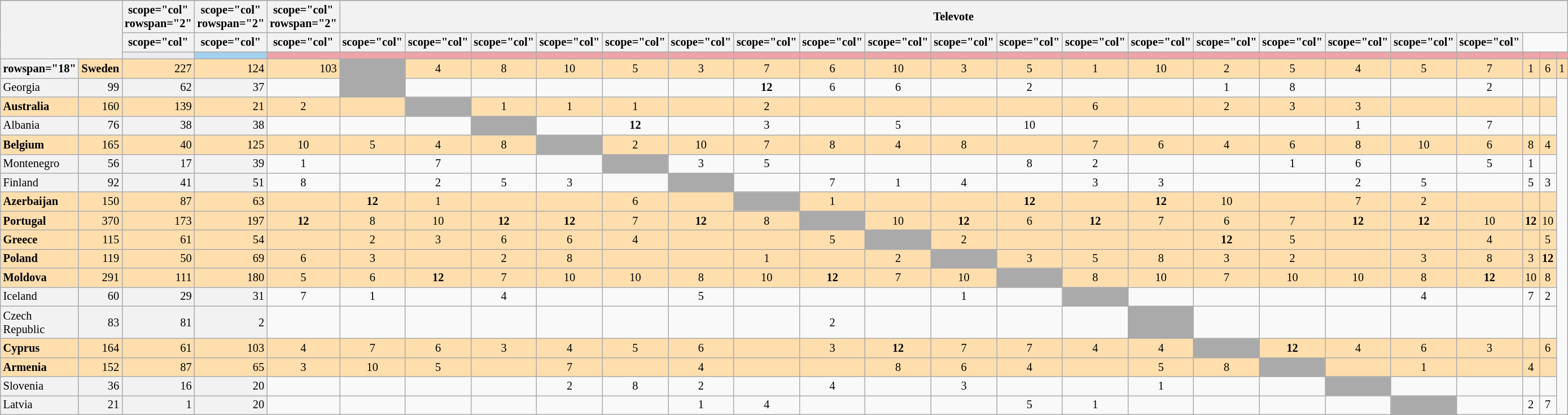<table class="wikitable plainrowheaders" style="text-align:center; font-size:85%;">
<tr>
</tr>
<tr>
<td colspan="2" rowspan="3" style="background: #F2F2F2;"></td>
<th>scope="col" rowspan="2" </th>
<th>scope="col" rowspan="2" </th>
<th>scope="col" rowspan="2" </th>
<th scope="col" colspan="21">Televote</th>
</tr>
<tr>
<th>scope="col" </th>
<th>scope="col" </th>
<th>scope="col" </th>
<th>scope="col" </th>
<th>scope="col" </th>
<th>scope="col" </th>
<th>scope="col" </th>
<th>scope="col" </th>
<th>scope="col" </th>
<th>scope="col" </th>
<th>scope="col" </th>
<th>scope="col" </th>
<th>scope="col" </th>
<th>scope="col" </th>
<th>scope="col" </th>
<th>scope="col" </th>
<th>scope="col" </th>
<th>scope="col" </th>
<th>scope="col" </th>
<th>scope="col" </th>
<th>scope="col" </th>
</tr>
<tr>
<td style="height:2px; background:#eaecf0; border-top:1px solid transparent;"></td>
<td style="background:#A4D1EF;"></td>
<td style="background:#EFA4A9;"></td>
<th style="background:#EFA4A9;"></th>
<th style="background:#EFA4A9;"></th>
<th style="background:#EFA4A9;"></th>
<th style="background:#EFA4A9;"></th>
<th style="background:#EFA4A9;"></th>
<th style="background:#EFA4A9;"></th>
<th style="background:#EFA4A9;"></th>
<th style="background:#EFA4A9;"></th>
<th style="background:#EFA4A9;"></th>
<th style="background:#EFA4A9;"></th>
<th style="background:#EFA4A9;"></th>
<th style="background:#EFA4A9;"></th>
<th style="background:#EFA4A9;"></th>
<th style="background:#EFA4A9;"></th>
<th style="background:#EFA4A9;"></th>
<th style="background:#EFA4A9;"></th>
<th style="background:#EFA4A9;"></th>
<th style="background:#EFA4A9;"></th>
<th style="background:#EFA4A9;"></th>
<th style="background:#EFA4A9;"></th>
<th style="background:#EFA4A9;"></th>
</tr>
<tr style="background:#ffdead;">
<th>rowspan="18" </th>
<td scope="row" style="text-align:left; font-weight:bold; background:#ffdead;">Sweden</td>
<td style="text-align:right;">227</td>
<td style="text-align:right;">124</td>
<td style="text-align:right;">103</td>
<td style="background:#aaa;"></td>
<td>4</td>
<td>8</td>
<td>10</td>
<td>5</td>
<td>3</td>
<td>7</td>
<td>6</td>
<td>10</td>
<td>3</td>
<td>5</td>
<td>1</td>
<td>10</td>
<td>2</td>
<td>5</td>
<td>4</td>
<td>5</td>
<td>7</td>
<td>1</td>
<td>6</td>
<td>1</td>
</tr>
<tr>
<td scope="row" style="text-align:left; background:#f2f2f2;">Georgia</td>
<td style="text-align:right; background:#f2f2f2;">99</td>
<td style="text-align:right; background:#f2f2f2;">62</td>
<td style="text-align:right; background:#f2f2f2;">37</td>
<td></td>
<td style="background:#aaa;"></td>
<td></td>
<td></td>
<td></td>
<td></td>
<td></td>
<td><strong>12</strong></td>
<td>6</td>
<td>6</td>
<td></td>
<td>2</td>
<td></td>
<td></td>
<td>1</td>
<td>8</td>
<td></td>
<td></td>
<td>2</td>
<td></td>
<td></td>
</tr>
<tr style="background:#ffdead;">
<td scope="row" style="text-align:left; font-weight:bold; ">Australia</td>
<td style="text-align:right;">160</td>
<td style="text-align:right;">139</td>
<td style="text-align:right;">21</td>
<td>2</td>
<td></td>
<td style="background:#aaa;"></td>
<td>1</td>
<td>1</td>
<td>1</td>
<td></td>
<td>2</td>
<td></td>
<td></td>
<td></td>
<td></td>
<td>6</td>
<td></td>
<td>2</td>
<td>3</td>
<td>3</td>
<td></td>
<td></td>
<td></td>
<td></td>
</tr>
<tr>
<td scope="row" style="text-align:left; background:#f2f2f2;">Albania</td>
<td style="text-align:right; background:#f2f2f2;">76</td>
<td style="text-align:right; background:#f2f2f2;">38</td>
<td style="text-align:right; background:#f2f2f2;">38</td>
<td></td>
<td></td>
<td></td>
<td style="background:#aaa;"></td>
<td></td>
<td><strong>12</strong></td>
<td></td>
<td>3</td>
<td></td>
<td>5</td>
<td></td>
<td>10</td>
<td></td>
<td></td>
<td></td>
<td></td>
<td>1</td>
<td></td>
<td>7</td>
<td></td>
<td></td>
</tr>
<tr style="background:#ffdead;">
<td scope="row" style="text-align:left; font-weight:bold; ">Belgium</td>
<td style="text-align:right;">165</td>
<td style="text-align:right;">40</td>
<td style="text-align:right;">125</td>
<td>10</td>
<td>5</td>
<td>4</td>
<td>8</td>
<td style="background:#aaa;"></td>
<td>2</td>
<td>10</td>
<td>7</td>
<td>8</td>
<td>4</td>
<td>8</td>
<td></td>
<td>7</td>
<td>6</td>
<td>4</td>
<td>6</td>
<td>8</td>
<td>10</td>
<td>6</td>
<td>8</td>
<td>4</td>
</tr>
<tr>
<td scope="row" style="text-align:left; background:#f2f2f2;">Montenegro</td>
<td style="text-align:right; background:#f2f2f2;">56</td>
<td style="text-align:right; background:#f2f2f2;">17</td>
<td style="text-align:right; background:#f2f2f2;">39</td>
<td>1</td>
<td></td>
<td>7</td>
<td></td>
<td></td>
<td style="background:#aaa;"></td>
<td>3</td>
<td>5</td>
<td></td>
<td></td>
<td></td>
<td>8</td>
<td>2</td>
<td></td>
<td></td>
<td>1</td>
<td>6</td>
<td></td>
<td>5</td>
<td>1</td>
<td></td>
</tr>
<tr>
<td scope="row" style="text-align:left; background:#f2f2f2;">Finland</td>
<td style="text-align:right; background:#f2f2f2;">92</td>
<td style="text-align:right; background:#f2f2f2;">41</td>
<td style="text-align:right; background:#f2f2f2;">51</td>
<td>8</td>
<td></td>
<td>2</td>
<td>5</td>
<td>3</td>
<td></td>
<td style="background:#aaa;"></td>
<td></td>
<td>7</td>
<td>1</td>
<td>4</td>
<td></td>
<td>3</td>
<td>3</td>
<td></td>
<td></td>
<td>2</td>
<td>5</td>
<td></td>
<td>5</td>
<td>3</td>
</tr>
<tr style="background:#ffdead;">
<td scope="row" style="text-align:left; font-weight:bold; ">Azerbaijan</td>
<td style="text-align:right;">150</td>
<td style="text-align:right;">87</td>
<td style="text-align:right;">63</td>
<td></td>
<td><strong>12</strong></td>
<td>1</td>
<td></td>
<td></td>
<td>6</td>
<td></td>
<td style="background:#aaa;"></td>
<td>1</td>
<td></td>
<td></td>
<td><strong>12</strong></td>
<td></td>
<td><strong>12</strong></td>
<td>10</td>
<td></td>
<td>7</td>
<td>2</td>
<td></td>
<td></td>
<td></td>
</tr>
<tr style="background:#ffdead;">
<td scope="row" style="text-align:left; font-weight:bold; ">Portugal</td>
<td style="text-align:right;">370</td>
<td style="text-align:right;">173</td>
<td style="text-align:right;">197</td>
<td><strong>12</strong></td>
<td>8</td>
<td>10</td>
<td><strong>12</strong></td>
<td><strong>12</strong></td>
<td>7</td>
<td><strong>12</strong></td>
<td>8</td>
<td style="background:#aaa;"></td>
<td>10</td>
<td><strong>12</strong></td>
<td>6</td>
<td><strong>12</strong></td>
<td>7</td>
<td>6</td>
<td>7</td>
<td><strong>12</strong></td>
<td><strong>12</strong></td>
<td>10</td>
<td><strong>12</strong></td>
<td>10</td>
</tr>
<tr style="background:#ffdead;">
<td scope="row" style="text-align:left; font-weight:bold; ">Greece</td>
<td style="text-align:right;">115</td>
<td style="text-align:right;">61</td>
<td style="text-align:right;">54</td>
<td></td>
<td>2</td>
<td>3</td>
<td>6</td>
<td>6</td>
<td>4</td>
<td></td>
<td></td>
<td>5</td>
<td style="background:#aaa;"></td>
<td>2</td>
<td></td>
<td></td>
<td></td>
<td><strong>12</strong></td>
<td>5</td>
<td></td>
<td></td>
<td>4</td>
<td></td>
<td>5</td>
</tr>
<tr style="background:#ffdead;">
<td scope="row" style="text-align:left; font-weight:bold; ">Poland</td>
<td style="text-align:right;">119</td>
<td style="text-align:right;">50</td>
<td style="text-align:right;">69</td>
<td>6</td>
<td>3</td>
<td></td>
<td>2</td>
<td>8</td>
<td></td>
<td></td>
<td>1</td>
<td></td>
<td>2</td>
<td style="background:#aaa;"></td>
<td>3</td>
<td>5</td>
<td>8</td>
<td>3</td>
<td>2</td>
<td></td>
<td>3</td>
<td>8</td>
<td>3</td>
<td><strong>12</strong></td>
</tr>
<tr style="background:#ffdead;">
<td scope="row" style="text-align:left; font-weight:bold; ">Moldova</td>
<td style="text-align:right;">291</td>
<td style="text-align:right;">111</td>
<td style="text-align:right;">180</td>
<td>5</td>
<td>6</td>
<td><strong>12</strong></td>
<td>7</td>
<td>10</td>
<td>10</td>
<td>8</td>
<td>10</td>
<td><strong>12</strong></td>
<td>7</td>
<td>10</td>
<td style="background:#aaa;"></td>
<td>8</td>
<td>10</td>
<td>7</td>
<td>10</td>
<td>10</td>
<td>8</td>
<td><strong>12</strong></td>
<td>10</td>
<td>8</td>
</tr>
<tr>
<td scope="row" style="text-align:left; background:#f2f2f2;">Iceland</td>
<td style="text-align:right; background:#f2f2f2;">60</td>
<td style="text-align:right; background:#f2f2f2;">29</td>
<td style="text-align:right; background:#f2f2f2;">31</td>
<td>7</td>
<td>1</td>
<td></td>
<td>4</td>
<td></td>
<td></td>
<td>5</td>
<td></td>
<td></td>
<td></td>
<td>1</td>
<td></td>
<td style="background:#aaa;"></td>
<td></td>
<td></td>
<td></td>
<td></td>
<td>4</td>
<td></td>
<td>7</td>
<td>2</td>
</tr>
<tr>
<td scope="row" style="text-align:left; background:#f2f2f2;">Czech Republic</td>
<td style="text-align:right; background:#f2f2f2;">83</td>
<td style="text-align:right; background:#f2f2f2;">81</td>
<td style="text-align:right; background:#f2f2f2;">2</td>
<td></td>
<td></td>
<td></td>
<td></td>
<td></td>
<td></td>
<td></td>
<td></td>
<td>2</td>
<td></td>
<td></td>
<td></td>
<td></td>
<td style="background:#aaa;"></td>
<td></td>
<td></td>
<td></td>
<td></td>
<td></td>
<td></td>
<td></td>
</tr>
<tr style="background:#ffdead;">
<td scope="row" style="text-align:left; font-weight:bold; ">Cyprus</td>
<td style="text-align:right;">164</td>
<td style="text-align:right;">61</td>
<td style="text-align:right;">103</td>
<td>4</td>
<td>7</td>
<td>6</td>
<td>3</td>
<td>4</td>
<td>5</td>
<td>6</td>
<td></td>
<td>3</td>
<td><strong>12</strong></td>
<td>7</td>
<td>7</td>
<td>4</td>
<td>4</td>
<td style="background:#aaa;"></td>
<td><strong>12</strong></td>
<td>4</td>
<td>6</td>
<td>3</td>
<td></td>
<td>6</td>
</tr>
<tr style="background:#ffdead;">
<td scope="row" style="text-align:left; font-weight:bold; ">Armenia</td>
<td style="text-align:right;">152</td>
<td style="text-align:right;">87</td>
<td style="text-align:right;">65</td>
<td>3</td>
<td>10</td>
<td>5</td>
<td></td>
<td>7</td>
<td></td>
<td>4</td>
<td></td>
<td></td>
<td>8</td>
<td>6</td>
<td>4</td>
<td></td>
<td>5</td>
<td>8</td>
<td style="background:#aaa;"></td>
<td></td>
<td>1</td>
<td></td>
<td>4</td>
<td></td>
</tr>
<tr>
<td scope="row" style="text-align:left; background:#f2f2f2;">Slovenia</td>
<td style="text-align:right; background:#f2f2f2;">36</td>
<td style="text-align:right; background:#f2f2f2;">16</td>
<td style="text-align:right; background:#f2f2f2;">20</td>
<td></td>
<td></td>
<td></td>
<td></td>
<td>2</td>
<td>8</td>
<td>2</td>
<td></td>
<td>4</td>
<td></td>
<td>3</td>
<td></td>
<td></td>
<td>1</td>
<td></td>
<td></td>
<td style="background:#aaa;"></td>
<td></td>
<td></td>
<td></td>
<td></td>
</tr>
<tr>
<td scope="row" style="text-align:left; background:#f2f2f2;">Latvia</td>
<td style="text-align:right; background:#f2f2f2;">21</td>
<td style="text-align:right; background:#f2f2f2;">1</td>
<td style="text-align:right; background:#f2f2f2;">20</td>
<td></td>
<td></td>
<td></td>
<td></td>
<td></td>
<td></td>
<td>1</td>
<td>4</td>
<td></td>
<td></td>
<td></td>
<td>5</td>
<td>1</td>
<td></td>
<td></td>
<td></td>
<td></td>
<td style="background:#aaa;"></td>
<td></td>
<td>2</td>
<td>7</td>
</tr>
</table>
